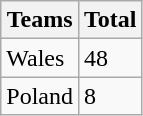<table class="wikitable">
<tr>
<th>Teams</th>
<th>Total</th>
</tr>
<tr>
<td>Wales</td>
<td>48</td>
</tr>
<tr>
<td>Poland</td>
<td>8</td>
</tr>
</table>
